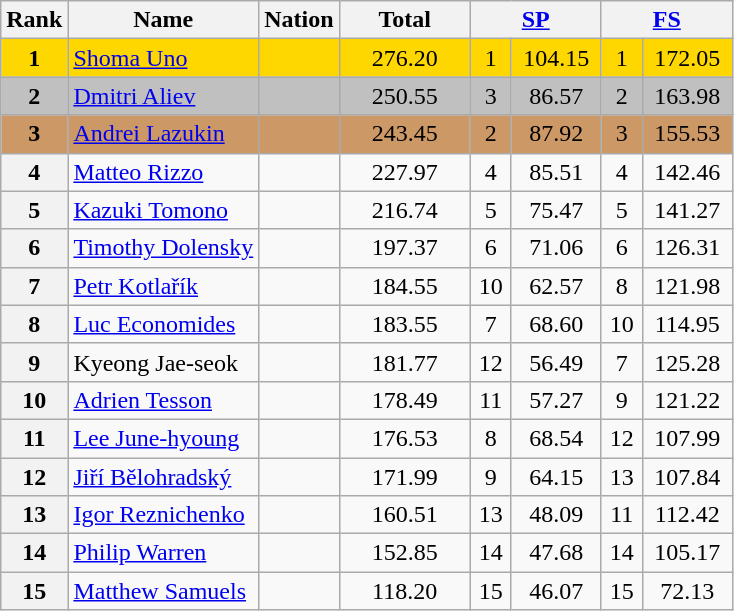<table class="wikitable sortable">
<tr>
<th>Rank</th>
<th>Name</th>
<th>Nation</th>
<th width="80px">Total</th>
<th colspan="2" width="80px"><a href='#'>SP</a></th>
<th colspan="2" width="80px"><a href='#'>FS</a></th>
</tr>
<tr bgcolor="gold">
<td align="center"><strong>1</strong></td>
<td><a href='#'>Shoma Uno</a></td>
<td></td>
<td align="center">276.20</td>
<td align="center">1</td>
<td align="center">104.15</td>
<td align="center">1</td>
<td align="center">172.05</td>
</tr>
<tr bgcolor="silver">
<td align="center"><strong>2</strong></td>
<td><a href='#'>Dmitri Aliev</a></td>
<td></td>
<td align="center">250.55</td>
<td align="center">3</td>
<td align="center">86.57</td>
<td align="center">2</td>
<td align="center">163.98</td>
</tr>
<tr bgcolor="cc9966">
<td align="center"><strong>3</strong></td>
<td><a href='#'>Andrei Lazukin</a></td>
<td></td>
<td align="center">243.45</td>
<td align="center">2</td>
<td align="center">87.92</td>
<td align="center">3</td>
<td align="center">155.53</td>
</tr>
<tr>
<th>4</th>
<td><a href='#'>Matteo Rizzo</a></td>
<td></td>
<td align="center">227.97</td>
<td align="center">4</td>
<td align="center">85.51</td>
<td align="center">4</td>
<td align="center">142.46</td>
</tr>
<tr>
<th>5</th>
<td><a href='#'>Kazuki Tomono</a></td>
<td></td>
<td align="center">216.74</td>
<td align="center">5</td>
<td align="center">75.47</td>
<td align="center">5</td>
<td align="center">141.27</td>
</tr>
<tr>
<th>6</th>
<td><a href='#'>Timothy Dolensky</a></td>
<td></td>
<td align="center">197.37</td>
<td align="center">6</td>
<td align="center">71.06</td>
<td align="center">6</td>
<td align="center">126.31</td>
</tr>
<tr>
<th>7</th>
<td><a href='#'>Petr Kotlařík</a></td>
<td></td>
<td align="center">184.55</td>
<td align="center">10</td>
<td align="center">62.57</td>
<td align="center">8</td>
<td align="center">121.98</td>
</tr>
<tr>
<th>8</th>
<td><a href='#'>Luc Economides</a></td>
<td></td>
<td align="center">183.55</td>
<td align="center">7</td>
<td align="center">68.60</td>
<td align="center">10</td>
<td align="center">114.95</td>
</tr>
<tr>
<th>9</th>
<td>Kyeong Jae-seok</td>
<td></td>
<td align="center">181.77</td>
<td align="center">12</td>
<td align="center">56.49</td>
<td align="center">7</td>
<td align="center">125.28</td>
</tr>
<tr>
<th>10</th>
<td><a href='#'>Adrien Tesson</a></td>
<td></td>
<td align="center">178.49</td>
<td align="center">11</td>
<td align="center">57.27</td>
<td align="center">9</td>
<td align="center">121.22</td>
</tr>
<tr>
<th>11</th>
<td><a href='#'>Lee June-hyoung</a></td>
<td></td>
<td align="center">176.53</td>
<td align="center">8</td>
<td align="center">68.54</td>
<td align="center">12</td>
<td align="center">107.99</td>
</tr>
<tr>
<th>12</th>
<td><a href='#'>Jiří Bělohradský</a></td>
<td></td>
<td align="center">171.99</td>
<td align="center">9</td>
<td align="center">64.15</td>
<td align="center">13</td>
<td align="center">107.84</td>
</tr>
<tr>
<th>13</th>
<td><a href='#'>Igor Reznichenko</a></td>
<td></td>
<td align="center">160.51</td>
<td align="center">13</td>
<td align="center">48.09</td>
<td align="center">11</td>
<td align="center">112.42</td>
</tr>
<tr>
<th>14</th>
<td><a href='#'>Philip Warren</a></td>
<td></td>
<td align="center">152.85</td>
<td align="center">14</td>
<td align="center">47.68</td>
<td align="center">14</td>
<td align="center">105.17</td>
</tr>
<tr>
<th>15</th>
<td><a href='#'>Matthew Samuels</a></td>
<td></td>
<td align="center">118.20</td>
<td align="center">15</td>
<td align="center">46.07</td>
<td align="center">15</td>
<td align="center">72.13</td>
</tr>
</table>
